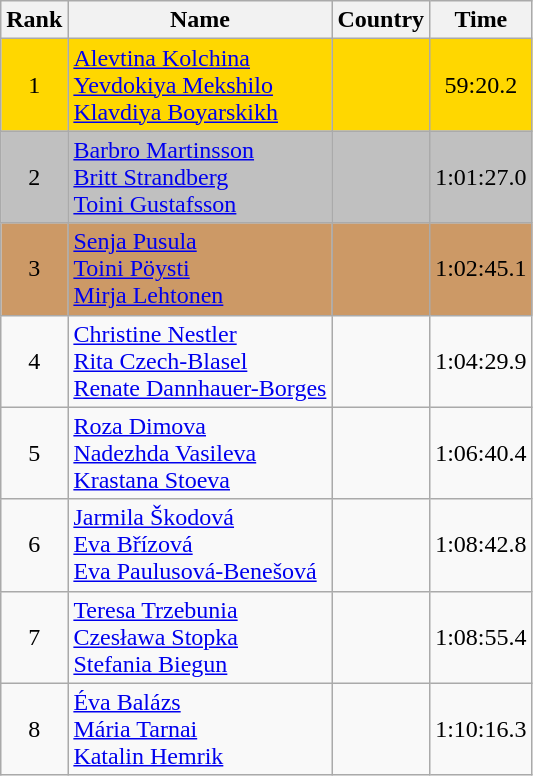<table class="wikitable sortable" style="text-align:center">
<tr>
<th>Rank</th>
<th>Name</th>
<th>Country</th>
<th>Time</th>
</tr>
<tr bgcolor=gold>
<td>1</td>
<td align="left"><a href='#'>Alevtina Kolchina</a><br><a href='#'>Yevdokiya Mekshilo</a><br><a href='#'>Klavdiya Boyarskikh</a></td>
<td align="left"></td>
<td>59:20.2</td>
</tr>
<tr bgcolor=silver>
<td>2</td>
<td align="left"><a href='#'>Barbro Martinsson</a><br><a href='#'>Britt Strandberg</a><br><a href='#'>Toini Gustafsson</a></td>
<td align="left"></td>
<td>1:01:27.0</td>
</tr>
<tr bgcolor=#CC9966>
<td>3</td>
<td align="left"><a href='#'>Senja Pusula</a><br><a href='#'>Toini Pöysti</a><br><a href='#'>Mirja Lehtonen</a></td>
<td align="left"></td>
<td>1:02:45.1</td>
</tr>
<tr>
<td>4</td>
<td align="left"><a href='#'>Christine Nestler</a><br><a href='#'>Rita Czech-Blasel</a><br><a href='#'>Renate Dannhauer-Borges</a></td>
<td align="left"></td>
<td>1:04:29.9</td>
</tr>
<tr>
<td>5</td>
<td align="left"><a href='#'>Roza Dimova</a><br><a href='#'>Nadezhda Vasileva</a><br><a href='#'>Krastana Stoeva</a></td>
<td align="left"></td>
<td>1:06:40.4</td>
</tr>
<tr>
<td>6</td>
<td align="left"><a href='#'>Jarmila Škodová</a><br><a href='#'>Eva Břízová</a><br><a href='#'>Eva Paulusová-Benešová</a></td>
<td align="left"></td>
<td>1:08:42.8</td>
</tr>
<tr>
<td>7</td>
<td align="left"><a href='#'>Teresa Trzebunia</a><br><a href='#'>Czesława Stopka</a><br><a href='#'>Stefania Biegun</a></td>
<td align="left"></td>
<td>1:08:55.4</td>
</tr>
<tr>
<td>8</td>
<td align="left"><a href='#'>Éva Balázs</a><br><a href='#'>Mária Tarnai</a><br><a href='#'>Katalin Hemrik</a></td>
<td align="left"></td>
<td>1:10:16.3</td>
</tr>
</table>
